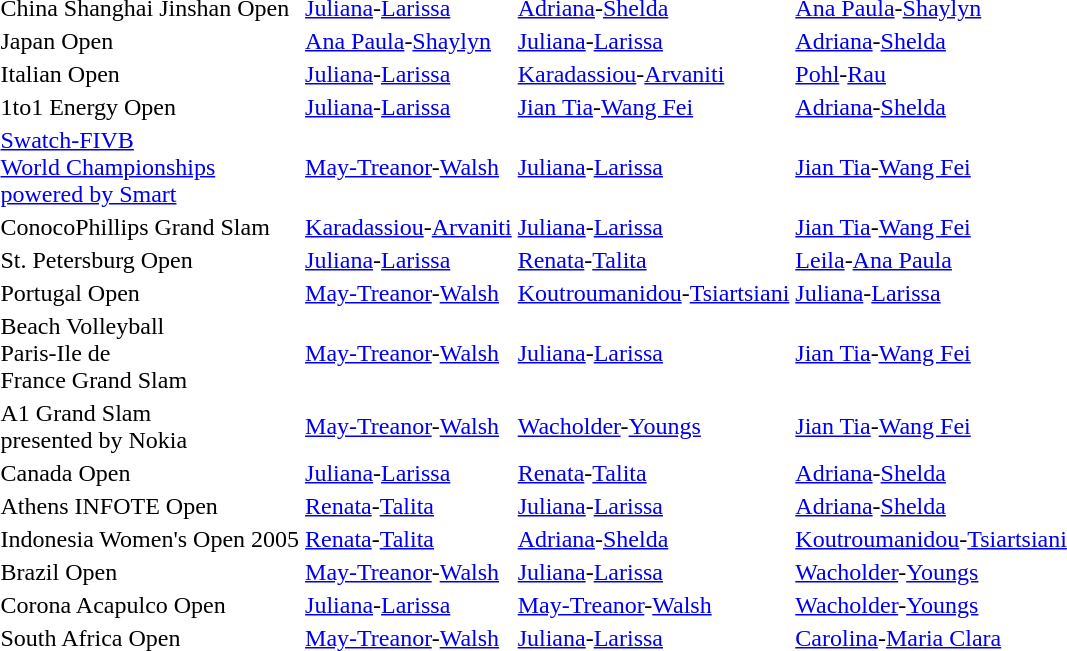<table>
<tr>
<td>China Shanghai Jinshan Open</td>
<td> <a href='#'>Juliana</a>-<a href='#'>Larissa</a></td>
<td> <a href='#'>Adriana</a>-<a href='#'>Shelda</a></td>
<td> <a href='#'>Ana Paula</a>-<a href='#'>Shaylyn</a></td>
</tr>
<tr>
<td>Japan Open</td>
<td> <a href='#'>Ana Paula</a>-<a href='#'>Shaylyn</a></td>
<td> <a href='#'>Juliana</a>-<a href='#'>Larissa</a></td>
<td> <a href='#'>Adriana</a>-<a href='#'>Shelda</a></td>
</tr>
<tr>
<td>Italian Open</td>
<td> <a href='#'>Juliana</a>-<a href='#'>Larissa</a></td>
<td> <a href='#'>Karadassiou</a>-<a href='#'>Arvaniti</a></td>
<td> <a href='#'>Pohl</a>-<a href='#'>Rau</a></td>
</tr>
<tr>
<td>1to1 Energy Open</td>
<td> <a href='#'>Juliana</a>-<a href='#'>Larissa</a></td>
<td> <a href='#'>Jian Tia</a>-<a href='#'>Wang Fei</a></td>
<td> <a href='#'>Adriana</a>-<a href='#'>Shelda</a></td>
</tr>
<tr>
<td><a href='#'>Swatch-FIVB <br>World Championships <br>powered by Smart</a></td>
<td> <a href='#'>May-Treanor</a>-<a href='#'>Walsh</a></td>
<td> <a href='#'>Juliana</a>-<a href='#'>Larissa</a></td>
<td> <a href='#'>Jian Tia</a>-<a href='#'>Wang Fei</a></td>
</tr>
<tr>
<td>ConocoPhillips Grand Slam</td>
<td> <a href='#'>Karadassiou</a>-<a href='#'>Arvaniti</a></td>
<td> <a href='#'>Juliana</a>-<a href='#'>Larissa</a></td>
<td> <a href='#'>Jian Tia</a>-<a href='#'>Wang Fei</a></td>
</tr>
<tr>
<td>St. Petersburg Open</td>
<td> <a href='#'>Juliana</a>-<a href='#'>Larissa</a></td>
<td> <a href='#'>Renata</a>-<a href='#'>Talita</a></td>
<td> <a href='#'>Leila</a>-<a href='#'>Ana Paula</a></td>
</tr>
<tr>
<td>Portugal Open</td>
<td> <a href='#'>May-Treanor</a>-<a href='#'>Walsh</a></td>
<td> <a href='#'>Koutroumanidou</a>-<a href='#'>Tsiartsiani</a></td>
<td> <a href='#'>Juliana</a>-<a href='#'>Larissa</a></td>
</tr>
<tr>
<td>Beach Volleyball <br>Paris-Ile de <br>France Grand Slam</td>
<td> <a href='#'>May-Treanor</a>-<a href='#'>Walsh</a></td>
<td> <a href='#'>Juliana</a>-<a href='#'>Larissa</a></td>
<td> <a href='#'>Jian Tia</a>-<a href='#'>Wang Fei</a></td>
</tr>
<tr>
<td>A1 Grand Slam <br>presented by Nokia</td>
<td> <a href='#'>May-Treanor</a>-<a href='#'>Walsh</a></td>
<td> <a href='#'>Wacholder</a>-<a href='#'>Youngs</a></td>
<td> <a href='#'>Jian Tia</a>-<a href='#'>Wang Fei</a></td>
</tr>
<tr>
<td>Canada Open</td>
<td> <a href='#'>Juliana</a>-<a href='#'>Larissa</a></td>
<td> <a href='#'>Renata</a>-<a href='#'>Talita</a></td>
<td> <a href='#'>Adriana</a>-<a href='#'>Shelda</a></td>
</tr>
<tr>
<td>Athens INFOTE Open</td>
<td> <a href='#'>Renata</a>-<a href='#'>Talita</a></td>
<td> <a href='#'>Juliana</a>-<a href='#'>Larissa</a></td>
<td> <a href='#'>Adriana</a>-<a href='#'>Shelda</a></td>
</tr>
<tr>
<td>Indonesia Women's Open 2005</td>
<td> <a href='#'>Renata</a>-<a href='#'>Talita</a></td>
<td> <a href='#'>Adriana</a>-<a href='#'>Shelda</a></td>
<td> <a href='#'>Koutroumanidou</a>-<a href='#'>Tsiartsiani</a></td>
</tr>
<tr>
<td>Brazil Open</td>
<td> <a href='#'>May-Treanor</a>-<a href='#'>Walsh</a></td>
<td> <a href='#'>Juliana</a>-<a href='#'>Larissa</a></td>
<td> <a href='#'>Wacholder</a>-<a href='#'>Youngs</a></td>
</tr>
<tr>
<td>Corona Acapulco Open</td>
<td> <a href='#'>Juliana</a>-<a href='#'>Larissa</a></td>
<td> <a href='#'>May-Treanor</a>-<a href='#'>Walsh</a></td>
<td> <a href='#'>Wacholder</a>-<a href='#'>Youngs</a></td>
</tr>
<tr>
<td>South Africa Open</td>
<td> <a href='#'>May-Treanor</a>-<a href='#'>Walsh</a></td>
<td> <a href='#'>Juliana</a>-<a href='#'>Larissa</a></td>
<td> <a href='#'>Carolina</a>-<a href='#'>Maria Clara</a></td>
</tr>
</table>
